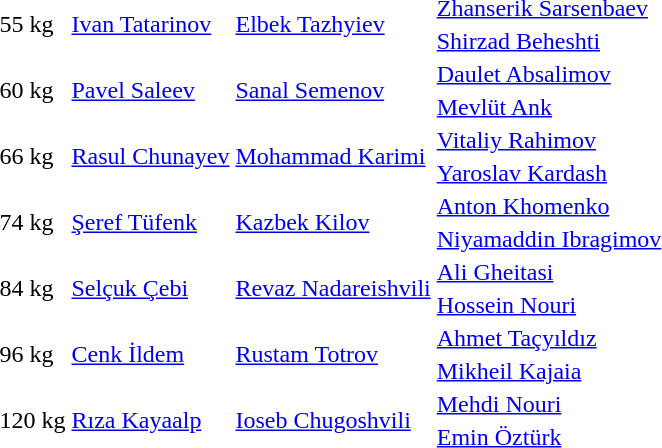<table>
<tr>
<td rowspan=2>55 kg</td>
<td rowspan=2> <a href='#'>Ivan Tatarinov</a></td>
<td rowspan=2> <a href='#'>Elbek Tazhyiev</a></td>
<td> <a href='#'>Zhanserik Sarsenbaev</a></td>
</tr>
<tr>
<td> <a href='#'>Shirzad Beheshti</a></td>
</tr>
<tr>
<td rowspan=2>60 kg</td>
<td rowspan=2> <a href='#'>Pavel Saleev</a></td>
<td rowspan=2> <a href='#'>Sanal Semenov</a></td>
<td> <a href='#'>Daulet Absalimov</a></td>
</tr>
<tr>
<td> <a href='#'>Mevlüt Ank</a></td>
</tr>
<tr>
<td rowspan=2>66 kg</td>
<td rowspan=2> <a href='#'>Rasul Chunayev</a></td>
<td rowspan=2> <a href='#'>Mohammad Karimi</a></td>
<td> <a href='#'>Vitaliy Rahimov</a></td>
</tr>
<tr>
<td> <a href='#'>Yaroslav Kardash</a></td>
</tr>
<tr>
<td rowspan=2>74 kg</td>
<td rowspan=2> <a href='#'>Şeref Tüfenk</a></td>
<td rowspan=2> <a href='#'>Kazbek Kilov</a></td>
<td> <a href='#'>Anton Khomenko</a></td>
</tr>
<tr>
<td> <a href='#'>Niyamaddin Ibragimov</a></td>
</tr>
<tr>
<td rowspan=2>84 kg</td>
<td rowspan=2> <a href='#'>Selçuk Çebi</a></td>
<td rowspan=2> <a href='#'>Revaz Nadareishvili</a></td>
<td> <a href='#'>Ali Gheitasi</a></td>
</tr>
<tr>
<td> <a href='#'>Hossein Nouri</a></td>
</tr>
<tr>
<td rowspan=2>96 kg</td>
<td rowspan=2> <a href='#'>Cenk İldem</a></td>
<td rowspan=2> <a href='#'>Rustam Totrov</a></td>
<td> <a href='#'>Ahmet Taçyıldız</a></td>
</tr>
<tr>
<td> <a href='#'>Mikheil Kajaia</a></td>
</tr>
<tr>
<td rowspan=2>120 kg</td>
<td rowspan=2> <a href='#'>Rıza Kayaalp</a></td>
<td rowspan=2> <a href='#'>Ioseb Chugoshvili</a></td>
<td> <a href='#'>Mehdi Nouri</a></td>
</tr>
<tr>
<td> <a href='#'>Emin Öztürk</a></td>
</tr>
<tr>
</tr>
</table>
